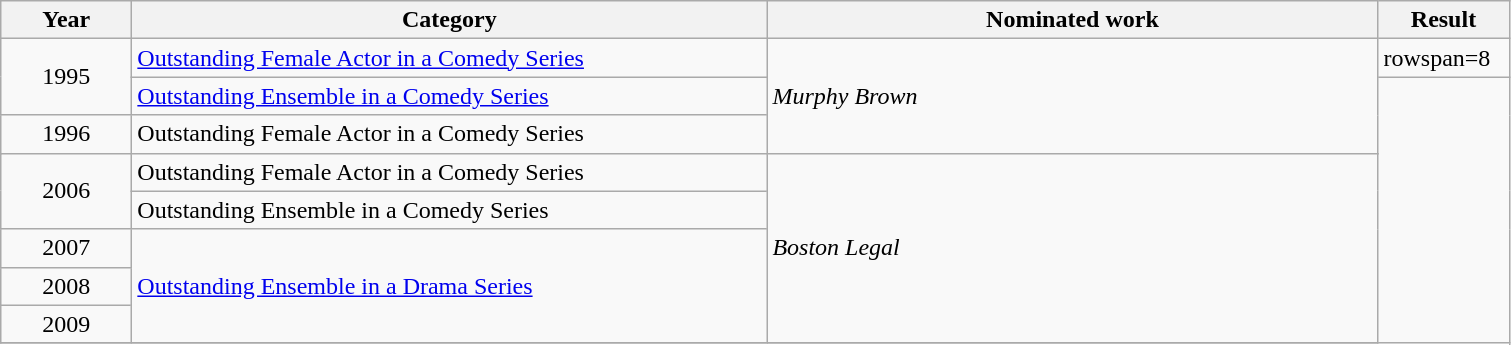<table class=wikitable>
<tr>
<th scope="col" style="width:5em;">Year</th>
<th scope="col" style="width:26em;">Category</th>
<th scope="col" style="width:25em;">Nominated work</th>
<th scope="col" style="width:5em;">Result</th>
</tr>
<tr>
<td style="text-align:center;", rowspan=2>1995</td>
<td><a href='#'>Outstanding Female Actor in a Comedy Series</a></td>
<td rowspan=3><em>Murphy Brown</em></td>
<td>rowspan=8 </td>
</tr>
<tr>
<td><a href='#'>Outstanding Ensemble in a Comedy Series</a></td>
</tr>
<tr>
<td style="text-align:center;">1996</td>
<td rowspan=2>Outstanding Female Actor in a Comedy Series</td>
</tr>
<tr>
<td rowspan="3" style="text-align:center;" ,>2006</td>
<td rowspan="6"><em>Boston Legal</em></td>
</tr>
<tr>
<td>Outstanding Female Actor in a Comedy Series</td>
</tr>
<tr>
<td>Outstanding Ensemble in a Comedy Series</td>
</tr>
<tr>
<td style="text-align:center;">2007</td>
<td rowspan=3><a href='#'>Outstanding Ensemble in a Drama Series</a></td>
</tr>
<tr>
<td style="text-align:center;">2008</td>
</tr>
<tr>
<td style="text-align:center;">2009</td>
</tr>
<tr>
</tr>
</table>
